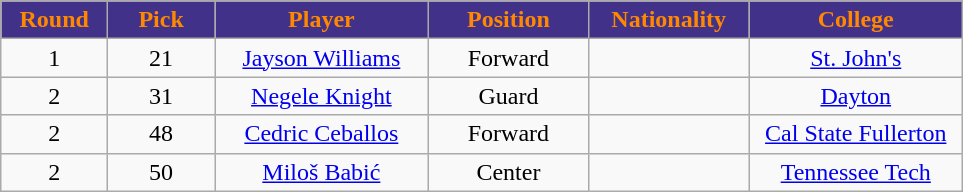<table class="wikitable sortable sortable">
<tr>
<th style="background:#423189; color:#FF8800" width="10%">Round</th>
<th style="background:#423189; color:#FF8800" width="10%">Pick</th>
<th style="background:#423189; color:#FF8800" width="20%">Player</th>
<th style="background:#423189; color:#FF8800" width="15%">Position</th>
<th style="background:#423189; color:#FF8800" width="15%">Nationality</th>
<th style="background:#423189; color:#FF8800" width="20%">College</th>
</tr>
<tr style="text-align: center">
<td>1</td>
<td>21</td>
<td><a href='#'>Jayson Williams</a></td>
<td>Forward</td>
<td></td>
<td><a href='#'>St. John's</a></td>
</tr>
<tr style="text-align: center">
<td>2</td>
<td>31</td>
<td><a href='#'>Negele Knight</a></td>
<td>Guard</td>
<td></td>
<td><a href='#'>Dayton</a></td>
</tr>
<tr style="text-align: center">
<td>2</td>
<td>48</td>
<td><a href='#'>Cedric Ceballos</a></td>
<td>Forward</td>
<td></td>
<td><a href='#'>Cal State Fullerton</a></td>
</tr>
<tr style="text-align: center">
<td>2</td>
<td>50</td>
<td><a href='#'>Miloš Babić</a></td>
<td>Center</td>
<td></td>
<td><a href='#'>Tennessee Tech</a></td>
</tr>
</table>
